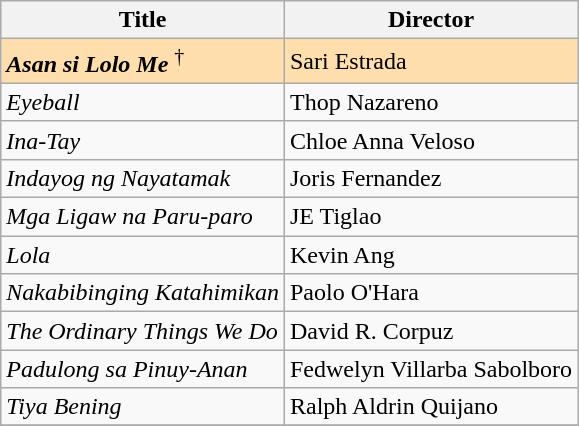<table class="wikitable">
<tr>
<th>Title</th>
<th>Director</th>
</tr>
<tr style="background:#FFDEAD;">
<td><strong><em>Asan si Lolo Me</em></strong>  <sup>†</sup></td>
<td>Sari Estrada</td>
</tr>
<tr>
<td><em>Eyeball</em></td>
<td>Thop Nazareno</td>
</tr>
<tr>
<td><em>Ina-Tay</em></td>
<td>Chloe Anna Veloso</td>
</tr>
<tr>
<td><em>Indayog ng Nayatamak</em></td>
<td>Joris Fernandez</td>
</tr>
<tr>
<td><em>Mga Ligaw na Paru-paro</em></td>
<td>JE Tiglao</td>
</tr>
<tr>
<td><em>Lola</em></td>
<td>Kevin Ang</td>
</tr>
<tr>
<td><em>Nakabibinging Katahimikan</em></td>
<td>Paolo O'Hara</td>
</tr>
<tr>
<td><em>The Ordinary Things We Do</em></td>
<td>David R. Corpuz</td>
</tr>
<tr>
<td><em>Padulong sa Pinuy-Anan</em></td>
<td>Fedwelyn Villarba Sabolboro</td>
</tr>
<tr>
<td><em>Tiya Bening</em></td>
<td>Ralph Aldrin Quijano</td>
</tr>
<tr>
</tr>
</table>
